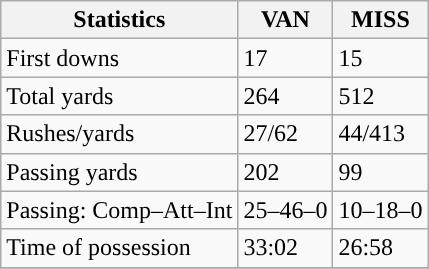<table class="wikitable" style="float: left;">
<tr>
<th>Statistics</th>
<th>VAN</th>
<th>MISS</th>
</tr>
<tr>
<td>First downs</td>
<td>17</td>
<td>15</td>
</tr>
<tr>
<td>Total yards</td>
<td>264</td>
<td>512</td>
</tr>
<tr>
<td>Rushes/yards</td>
<td>27/62</td>
<td>44/413</td>
</tr>
<tr>
<td>Passing yards</td>
<td>202</td>
<td>99</td>
</tr>
<tr>
<td>Passing: Comp–Att–Int</td>
<td>25–46–0</td>
<td>10–18–0</td>
</tr>
<tr>
<td>Time of possession</td>
<td>33:02</td>
<td>26:58</td>
</tr>
<tr>
</tr>
</table>
